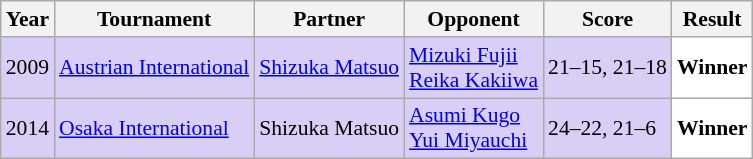<table class="sortable wikitable" style="font-size: 90%;">
<tr>
<th>Year</th>
<th>Tournament</th>
<th>Partner</th>
<th>Opponent</th>
<th>Score</th>
<th>Result</th>
</tr>
<tr style="background:#D8CEF6">
<td align="center">2009</td>
<td align="left"><a href='#'>Austrian International</a></td>
<td align="left"> <a href='#'>Shizuka Matsuo</a></td>
<td align="left"> <a href='#'>Mizuki Fujii</a> <br>  <a href='#'>Reika Kakiiwa</a></td>
<td align="left">21–15, 21–18</td>
<td style="text-align:left; background:white"> <strong>Winner</strong></td>
</tr>
<tr style="background:#D8CEF6">
<td align="center">2014</td>
<td align="left"><a href='#'>Osaka International</a></td>
<td align="left"> Shizuka Matsuo</td>
<td align="left"> <a href='#'>Asumi Kugo</a> <br>  <a href='#'>Yui Miyauchi</a></td>
<td align="left">24–22, 21–6</td>
<td style="text-align:left; background:white"> <strong>Winner</strong></td>
</tr>
</table>
